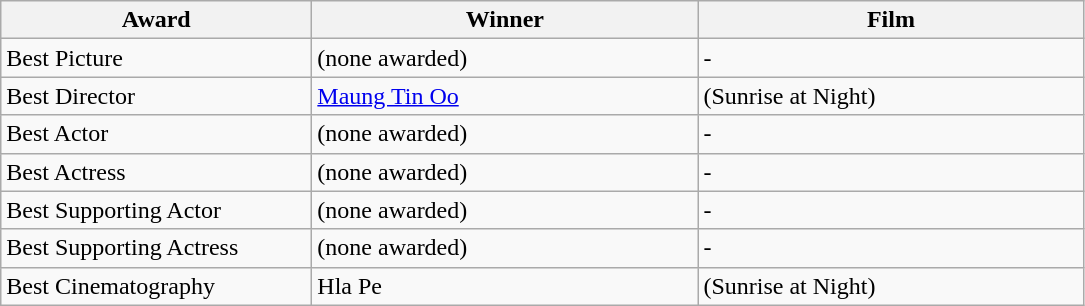<table class="wikitable">
<tr>
<th width="200"><strong>Award</strong></th>
<th width="250"><strong>Winner</strong></th>
<th width="250"><strong>Film</strong></th>
</tr>
<tr>
<td>Best Picture</td>
<td>(none awarded)</td>
<td>-</td>
</tr>
<tr>
<td>Best Director</td>
<td><a href='#'>Maung Tin Oo</a></td>
<td> (Sunrise at Night)</td>
</tr>
<tr>
<td>Best Actor</td>
<td>(none awarded)</td>
<td>-</td>
</tr>
<tr>
<td>Best Actress</td>
<td>(none awarded)</td>
<td>-</td>
</tr>
<tr>
<td>Best Supporting Actor</td>
<td>(none awarded)</td>
<td>-</td>
</tr>
<tr>
<td>Best Supporting Actress</td>
<td>(none awarded)</td>
<td>-</td>
</tr>
<tr>
<td>Best Cinematography</td>
<td>Hla Pe</td>
<td> (Sunrise at Night)</td>
</tr>
</table>
